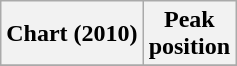<table class="wikitable sortable">
<tr>
<th>Chart (2010)</th>
<th>Peak<br>position</th>
</tr>
<tr>
</tr>
</table>
